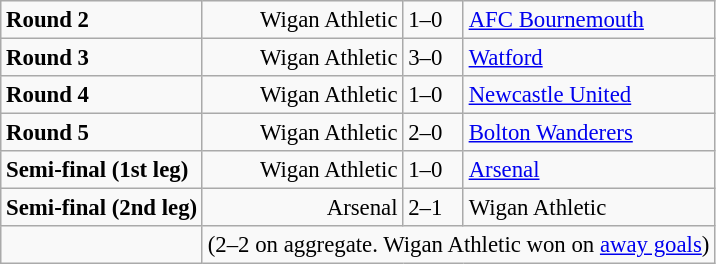<table class="wikitable" style="font-size:95%;">
<tr>
<td><strong>Round 2</strong></td>
<td align=right>Wigan Athletic</td>
<td>1–0</td>
<td><a href='#'>AFC Bournemouth</a></td>
</tr>
<tr>
<td><strong>Round 3</strong></td>
<td align=right>Wigan Athletic</td>
<td>3–0</td>
<td><a href='#'>Watford</a></td>
</tr>
<tr>
<td><strong>Round 4</strong></td>
<td align=right>Wigan Athletic</td>
<td>1–0</td>
<td><a href='#'>Newcastle United</a></td>
</tr>
<tr>
<td><strong>Round 5</strong></td>
<td align=right>Wigan Athletic</td>
<td>2–0</td>
<td><a href='#'>Bolton Wanderers</a></td>
</tr>
<tr>
<td><strong>Semi-final (1st leg)</strong></td>
<td align=right>Wigan Athletic</td>
<td>1–0</td>
<td><a href='#'>Arsenal</a></td>
</tr>
<tr valign=top>
<td><strong>Semi-final (2nd leg)</strong></td>
<td align=right>Arsenal</td>
<td>2–1</td>
<td>Wigan Athletic</td>
</tr>
<tr>
<td> </td>
<td colspan=4 align=center>(2–2 on aggregate. Wigan Athletic won on <a href='#'>away goals</a>)</td>
</tr>
</table>
